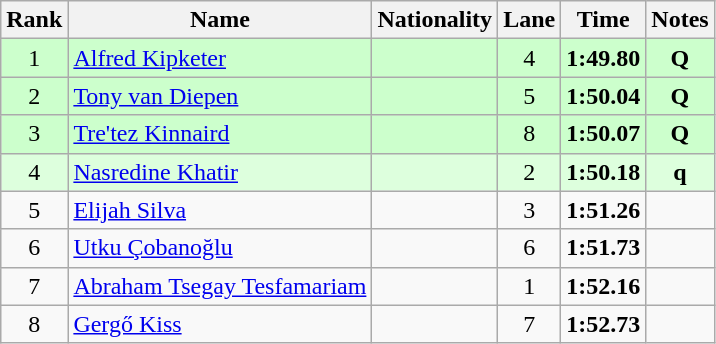<table class="wikitable sortable" style="text-align:center">
<tr>
<th>Rank</th>
<th>Name</th>
<th>Nationality</th>
<th>Lane</th>
<th>Time</th>
<th>Notes</th>
</tr>
<tr bgcolor=ccffcc>
<td>1</td>
<td align=left><a href='#'>Alfred Kipketer</a></td>
<td align=left></td>
<td>4</td>
<td><strong>1:49.80</strong></td>
<td><strong>Q</strong></td>
</tr>
<tr bgcolor=ccffcc>
<td>2</td>
<td align=left><a href='#'>Tony van Diepen</a></td>
<td align=left></td>
<td>5</td>
<td><strong>1:50.04</strong></td>
<td><strong>Q</strong></td>
</tr>
<tr bgcolor=ccffcc>
<td>3</td>
<td align=left><a href='#'>Tre'tez Kinnaird</a></td>
<td align=left></td>
<td>8</td>
<td><strong>1:50.07</strong></td>
<td><strong>Q</strong></td>
</tr>
<tr bgcolor=ddffdd>
<td>4</td>
<td align=left><a href='#'>Nasredine Khatir</a></td>
<td align=left></td>
<td>2</td>
<td><strong>1:50.18</strong></td>
<td><strong>q</strong></td>
</tr>
<tr>
<td>5</td>
<td align=left><a href='#'>Elijah Silva</a></td>
<td align=left></td>
<td>3</td>
<td><strong>1:51.26</strong></td>
<td></td>
</tr>
<tr>
<td>6</td>
<td align=left><a href='#'>Utku Çobanoğlu</a></td>
<td align=left></td>
<td>6</td>
<td><strong>1:51.73</strong></td>
<td></td>
</tr>
<tr>
<td>7</td>
<td align=left><a href='#'>Abraham Tsegay Tesfamariam</a></td>
<td align=left></td>
<td>1</td>
<td><strong>1:52.16</strong></td>
<td></td>
</tr>
<tr>
<td>8</td>
<td align=left><a href='#'>Gergő Kiss</a></td>
<td align=left></td>
<td>7</td>
<td><strong>1:52.73</strong></td>
<td></td>
</tr>
</table>
